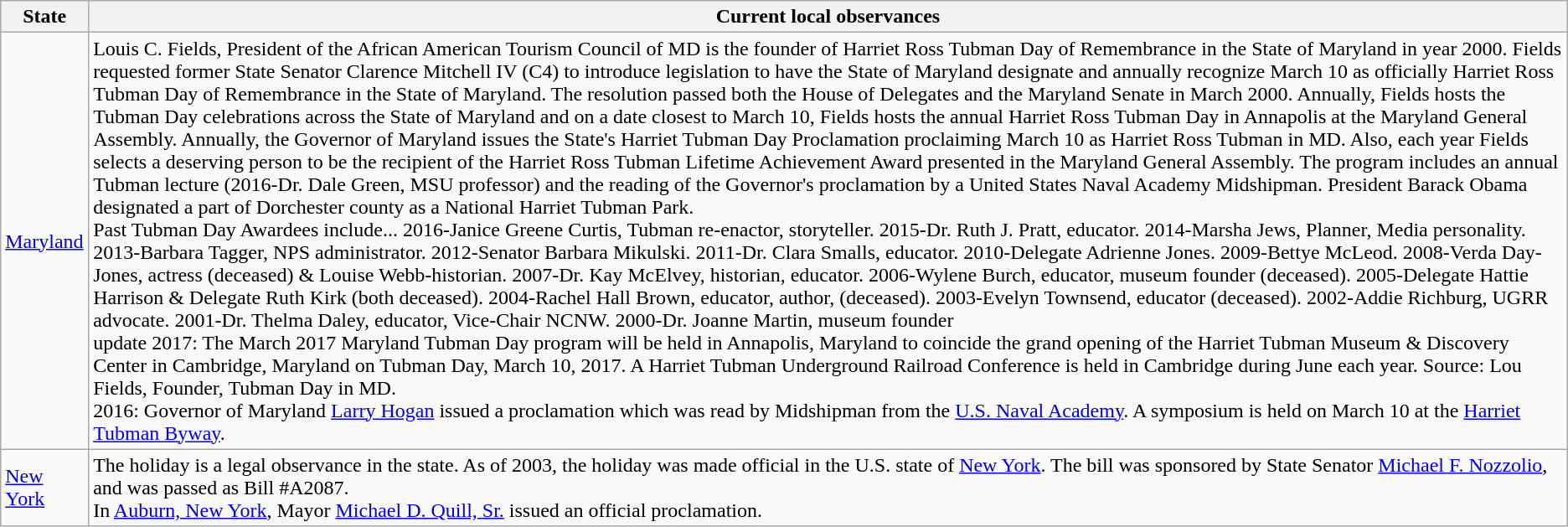<table class="wikitable">
<tr>
<th colspan=1>State</th>
<th>Current local observances</th>
</tr>
<tr>
<td><a href='#'>Maryland</a></td>
<td>Louis C. Fields, President of the African American Tourism Council of MD is the founder of Harriet Ross Tubman Day of Remembrance in the State of Maryland in year 2000. Fields requested former State Senator Clarence Mitchell IV (C4) to introduce legislation to have the State of Maryland designate and annually recognize March 10 as officially Harriet Ross Tubman Day of Remembrance in the State of Maryland. The resolution passed both the House of Delegates and the Maryland Senate in March 2000. Annually, Fields hosts the Tubman Day celebrations across the State of Maryland and on a date closest to March 10, Fields hosts the annual Harriet Ross Tubman Day in Annapolis at the Maryland General Assembly. Annually, the Governor of Maryland issues the State's Harriet Tubman Day Proclamation proclaiming March 10 as Harriet Ross Tubman in MD.  Also, each year Fields selects a deserving person to be the recipient of the Harriet Ross Tubman Lifetime Achievement Award presented in the Maryland General Assembly.  The program includes an annual Tubman lecture (2016-Dr. Dale Green, MSU professor) and the reading of the Governor's proclamation by a United States Naval Academy Midshipman. President Barack Obama designated a part of Dorchester county as a National Harriet Tubman Park.<br>Past Tubman Day Awardees include...
2016-Janice Greene Curtis, Tubman re-enactor, storyteller.
2015-Dr. Ruth J. Pratt, educator.
2014-Marsha Jews, Planner, Media personality.
2013-Barbara Tagger, NPS administrator.
2012-Senator Barbara Mikulski.
2011-Dr. Clara Smalls, educator.
2010-Delegate Adrienne Jones.
2009-Bettye McLeod.
2008-Verda Day-Jones, actress (deceased) & Louise Webb-historian.
2007-Dr. Kay McElvey, historian, educator.
2006-Wylene Burch, educator, museum founder (deceased).
2005-Delegate Hattie Harrison & Delegate Ruth Kirk (both deceased).
2004-Rachel Hall Brown, educator, author, (deceased).
2003-Evelyn Townsend, educator (deceased).
2002-Addie Richburg, UGRR advocate.
2001-Dr. Thelma Daley, educator, Vice-Chair NCNW.
2000-Dr. Joanne Martin, museum founder<br>update
2017:  The March 2017 Maryland Tubman Day program will be held in Annapolis, Maryland to coincide the grand opening of the Harriet Tubman Museum & Discovery Center in Cambridge, Maryland on Tubman Day, March 10, 2017.  A Harriet Tubman Underground Railroad Conference is held in Cambridge during June each year.
Source: Lou Fields, Founder, Tubman Day in MD.<br>2016:  Governor of Maryland <a href='#'>Larry Hogan</a> issued a proclamation which was read by Midshipman from the <a href='#'>U.S. Naval Academy</a>.  A symposium is held on March 10 at the <a href='#'>Harriet Tubman Byway</a>.</td>
</tr>
<tr>
<td><a href='#'>New York</a></td>
<td>The holiday is a legal observance in the state.  As of 2003, the holiday was made official in the U.S. state of <a href='#'>New York</a>.  The bill was sponsored by State Senator  <a href='#'>Michael F. Nozzolio</a>, and was passed as Bill #A2087.<br>In <a href='#'>Auburn, New York</a>, Mayor <a href='#'>Michael D. Quill, Sr.</a> issued an official proclamation.</td>
</tr>
</table>
